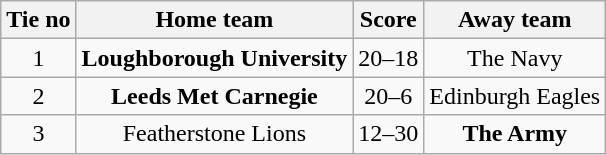<table class="wikitable" style="text-align: center">
<tr>
<th>Tie no</th>
<th>Home team</th>
<th>Score</th>
<th>Away team</th>
</tr>
<tr>
<td>1</td>
<td><strong>Loughborough University</strong></td>
<td>20–18</td>
<td>The Navy</td>
</tr>
<tr>
<td>2</td>
<td><strong>Leeds Met Carnegie</strong></td>
<td>20–6</td>
<td>Edinburgh Eagles</td>
</tr>
<tr>
<td>3</td>
<td>Featherstone Lions</td>
<td>12–30</td>
<td><strong>The Army</strong></td>
</tr>
</table>
